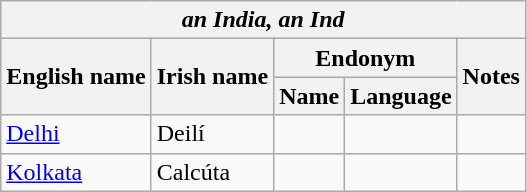<table class="wikitable sortable">
<tr>
<th colspan="5"> <em>an India, an Ind</em></th>
</tr>
<tr>
<th rowspan="2">English name</th>
<th rowspan="2">Irish name</th>
<th colspan="2">Endonym</th>
<th rowspan="2">Notes</th>
</tr>
<tr>
<th>Name</th>
<th>Language</th>
</tr>
<tr>
<td><a href='#'>Delhi</a></td>
<td>Deilí</td>
<td></td>
<td></td>
<td></td>
</tr>
<tr>
<td><a href='#'>Kolkata</a></td>
<td>Calcúta</td>
<td></td>
<td></td>
<td></td>
</tr>
</table>
